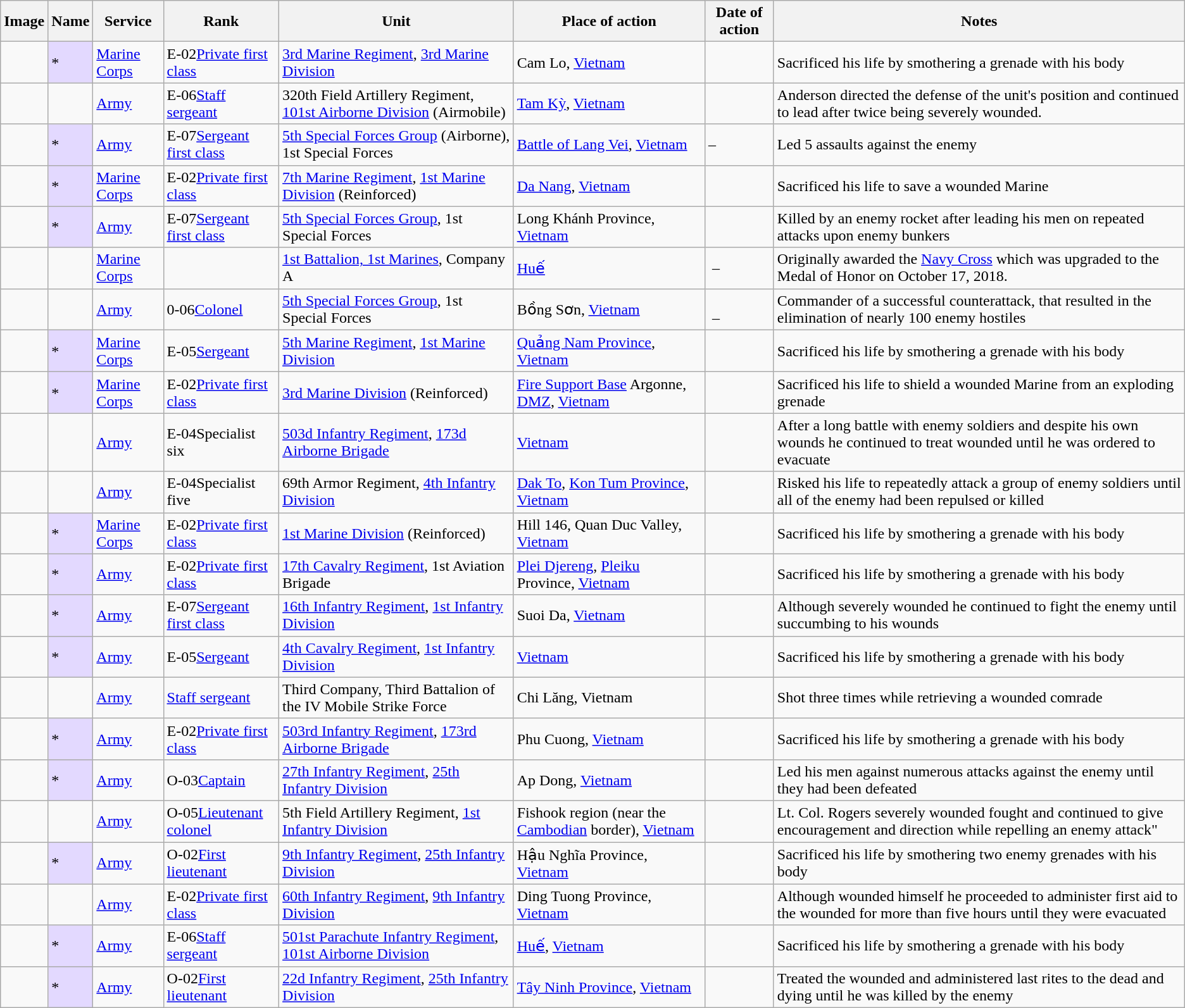<table class="wikitable sortable">
<tr>
<th class="unsortable">Image</th>
<th>Name</th>
<th>Service</th>
<th>Rank</th>
<th>Unit</th>
<th>Place of action</th>
<th>Date of action</th>
<th class="unsortable">Notes</th>
</tr>
<tr>
<td></td>
<td style="background:#e3d9ff;">*</td>
<td><a href='#'>Marine Corps</a></td>
<td><span>E-02</span><a href='#'>Private first class</a></td>
<td><a href='#'>3rd Marine Regiment</a>, <a href='#'>3rd Marine Division</a></td>
<td>Cam Lo, <a href='#'>Vietnam</a></td>
<td></td>
<td>Sacrificed his life by smothering a grenade with his body</td>
</tr>
<tr>
<td></td>
<td></td>
<td><a href='#'>Army</a></td>
<td><span>E-06</span><a href='#'>Staff sergeant</a></td>
<td>320th Field Artillery Regiment, <a href='#'>101st Airborne Division</a> (Airmobile)</td>
<td><a href='#'>Tam Kỳ</a>, <a href='#'>Vietnam</a></td>
<td></td>
<td>Anderson directed the defense of the unit's position and continued to lead after twice being severely wounded.</td>
</tr>
<tr>
<td></td>
<td style="background:#e3d9ff;">*</td>
<td><a href='#'>Army</a></td>
<td><span>E-07</span><a href='#'>Sergeant first class</a></td>
<td><a href='#'>5th Special Forces Group</a> (Airborne), 1st Special Forces</td>
<td><a href='#'>Battle of Lang Vei</a>, <a href='#'>Vietnam</a></td>
<td> – </td>
<td>Led 5 assaults against the enemy</td>
</tr>
<tr>
<td></td>
<td style="background:#e3d9ff;">*</td>
<td><a href='#'>Marine Corps</a></td>
<td><span>E-02</span><a href='#'>Private first class</a></td>
<td><a href='#'>7th Marine Regiment</a>, <a href='#'>1st Marine Division</a> (Reinforced)</td>
<td><a href='#'>Da Nang</a>, <a href='#'>Vietnam</a></td>
<td></td>
<td>Sacrificed his life to save a wounded Marine</td>
</tr>
<tr>
<td></td>
<td style="background:#e3d9ff;">*</td>
<td><a href='#'>Army</a></td>
<td><span>E-07</span><a href='#'>Sergeant first class</a></td>
<td><a href='#'>5th Special Forces Group</a>, 1st Special Forces</td>
<td>Long Khánh Province, <a href='#'>Vietnam</a></td>
<td></td>
<td>Killed by an enemy rocket after leading his men on repeated attacks upon enemy bunkers</td>
</tr>
<tr>
<td></td>
<td></td>
<td><a href='#'>Marine Corps</a></td>
<td></td>
<td><a href='#'>1st Battalion, 1st Marines</a>, Company A</td>
<td><a href='#'>Huế</a></td>
<td> –<br></td>
<td>Originally awarded the <a href='#'>Navy Cross</a> which was upgraded to the Medal of Honor on October 17, 2018.</td>
</tr>
<tr>
<td></td>
<td></td>
<td><a href='#'>Army</a></td>
<td><span>0-06</span><a href='#'>Colonel</a></td>
<td><a href='#'>5th Special Forces Group</a>, 1st Special Forces</td>
<td>Bồng Sơn, <a href='#'>Vietnam</a></td>
<td><br> – 
</td>
<td>Commander of a successful counterattack, that resulted in the elimination of nearly 100 enemy hostiles</td>
</tr>
<tr>
<td></td>
<td style="background:#e3d9ff;">*</td>
<td><a href='#'>Marine Corps</a></td>
<td><span>E-05</span><a href='#'>Sergeant</a></td>
<td><a href='#'>5th Marine Regiment</a>, <a href='#'>1st Marine Division</a></td>
<td><a href='#'>Quảng Nam Province</a>, <a href='#'>Vietnam</a></td>
<td></td>
<td>Sacrificed his life by smothering a grenade with his body</td>
</tr>
<tr>
<td></td>
<td style="background:#e3d9ff;">*</td>
<td><a href='#'>Marine Corps</a></td>
<td><span>E-02</span><a href='#'>Private first class</a></td>
<td><a href='#'>3rd Marine Division</a> (Reinforced)</td>
<td><a href='#'>Fire Support Base</a> Argonne, <a href='#'>DMZ</a>, <a href='#'>Vietnam</a></td>
<td></td>
<td>Sacrificed his life to shield a wounded Marine from an exploding grenade</td>
</tr>
<tr>
<td></td>
<td></td>
<td><a href='#'>Army</a></td>
<td><span>E-04</span>Specialist six</td>
<td><a href='#'>503d Infantry Regiment</a>, <a href='#'>173d Airborne Brigade</a></td>
<td><a href='#'>Vietnam</a></td>
<td></td>
<td>After a long battle with enemy soldiers and despite his own wounds he continued to treat wounded until he was ordered to evacuate</td>
</tr>
<tr>
<td></td>
<td></td>
<td><a href='#'>Army</a></td>
<td><span>E-04</span>Specialist five</td>
<td>69th Armor Regiment, <a href='#'>4th Infantry Division</a></td>
<td><a href='#'>Dak To</a>, <a href='#'>Kon Tum Province</a>, <a href='#'>Vietnam</a></td>
<td></td>
<td>Risked his life to repeatedly attack a group of enemy soldiers until all of the enemy had been repulsed or killed</td>
</tr>
<tr>
<td></td>
<td style="background:#e3d9ff;">*</td>
<td><a href='#'>Marine Corps</a></td>
<td><span>E-02</span><a href='#'>Private first class</a></td>
<td><a href='#'>1st Marine Division</a> (Reinforced)</td>
<td>Hill 146, Quan Duc Valley, <a href='#'>Vietnam</a></td>
<td></td>
<td>Sacrificed his life by smothering a grenade with his body</td>
</tr>
<tr>
<td></td>
<td style="background:#e3d9ff;">*</td>
<td><a href='#'>Army</a></td>
<td><span>E-02</span><a href='#'>Private first class</a></td>
<td><a href='#'>17th Cavalry Regiment</a>, 1st Aviation Brigade</td>
<td><a href='#'>Plei Djereng</a>, <a href='#'>Pleiku</a> Province, <a href='#'>Vietnam</a></td>
<td></td>
<td>Sacrificed his life by smothering a grenade with his body</td>
</tr>
<tr>
<td></td>
<td style="background:#e3d9ff;">*</td>
<td><a href='#'>Army</a></td>
<td><span>E-07</span><a href='#'>Sergeant first class</a></td>
<td><a href='#'>16th Infantry Regiment</a>, <a href='#'>1st Infantry Division</a></td>
<td>Suoi Da, <a href='#'>Vietnam</a></td>
<td></td>
<td>Although severely wounded he continued to fight the enemy until succumbing to his wounds</td>
</tr>
<tr>
<td></td>
<td style="background:#e3d9ff;">*</td>
<td><a href='#'>Army</a></td>
<td><span>E-05</span><a href='#'>Sergeant</a></td>
<td><a href='#'>4th Cavalry Regiment</a>, <a href='#'>1st Infantry Division</a></td>
<td><a href='#'>Vietnam</a></td>
<td></td>
<td>Sacrificed his life by smothering a grenade with his body</td>
</tr>
<tr>
<td></td>
<td></td>
<td><a href='#'>Army</a></td>
<td><a href='#'>Staff sergeant</a></td>
<td>Third Company, Third Battalion of the IV Mobile Strike Force</td>
<td>Chi Lăng, Vietnam</td>
<td></td>
<td>Shot three times while retrieving a wounded comrade</td>
</tr>
<tr>
<td></td>
<td style="background:#e3d9ff;">*</td>
<td><a href='#'>Army</a></td>
<td><span>E-02</span><a href='#'>Private first class</a></td>
<td><a href='#'>503rd Infantry Regiment</a>, <a href='#'>173rd Airborne Brigade</a></td>
<td>Phu Cuong, <a href='#'>Vietnam</a></td>
<td></td>
<td>Sacrificed his life by smothering a grenade with his body</td>
</tr>
<tr>
<td></td>
<td style="background:#e3d9ff;">*</td>
<td><a href='#'>Army</a></td>
<td><span>O-03</span><a href='#'>Captain</a></td>
<td><a href='#'>27th Infantry Regiment</a>, <a href='#'>25th Infantry Division</a></td>
<td>Ap Dong, <a href='#'>Vietnam</a></td>
<td></td>
<td>Led his men against numerous attacks against the enemy until they had been defeated</td>
</tr>
<tr>
<td></td>
<td></td>
<td><a href='#'>Army</a></td>
<td><span>O-05</span><a href='#'>Lieutenant colonel</a></td>
<td>5th Field Artillery Regiment, <a href='#'>1st Infantry Division</a></td>
<td>Fishook region (near the <a href='#'>Cambodian</a> border), <a href='#'>Vietnam</a></td>
<td></td>
<td>Lt. Col. Rogers severely wounded fought and continued to give encouragement and direction while repelling an enemy attack"</td>
</tr>
<tr>
<td></td>
<td style="background:#e3d9ff;">*</td>
<td><a href='#'>Army</a></td>
<td><span>O-02</span><a href='#'>First lieutenant</a></td>
<td><a href='#'>9th Infantry Regiment</a>, <a href='#'>25th Infantry Division</a></td>
<td>Hậu Nghĩa Province, <a href='#'>Vietnam</a></td>
<td></td>
<td>Sacrificed his life by smothering two enemy grenades with his body</td>
</tr>
<tr>
<td></td>
<td></td>
<td><a href='#'>Army</a></td>
<td><span>E-02</span><a href='#'>Private first class</a></td>
<td><a href='#'>60th Infantry Regiment</a>, <a href='#'>9th Infantry Division</a></td>
<td>Ding Tuong Province, <a href='#'>Vietnam</a></td>
<td></td>
<td>Although wounded himself he proceeded to administer first aid to the wounded for more than five hours until they were evacuated</td>
</tr>
<tr>
<td></td>
<td style="background:#e3d9ff;">*</td>
<td><a href='#'>Army</a></td>
<td><span>E-06</span><a href='#'>Staff sergeant</a></td>
<td><a href='#'>501st Parachute Infantry Regiment</a>, <a href='#'>101st Airborne Division</a></td>
<td><a href='#'>Huế</a>, <a href='#'>Vietnam</a></td>
<td></td>
<td>Sacrificed his life by smothering a grenade with his body</td>
</tr>
<tr>
<td></td>
<td style="background:#e3d9ff;">*</td>
<td><a href='#'>Army</a></td>
<td><span>O-02</span><a href='#'>First lieutenant</a></td>
<td><a href='#'>22d Infantry Regiment</a>, <a href='#'>25th Infantry Division</a></td>
<td><a href='#'>Tây Ninh Province</a>, <a href='#'>Vietnam</a></td>
<td></td>
<td>Treated the wounded and administered last rites to the dead and dying until he was killed by the enemy</td>
</tr>
</table>
